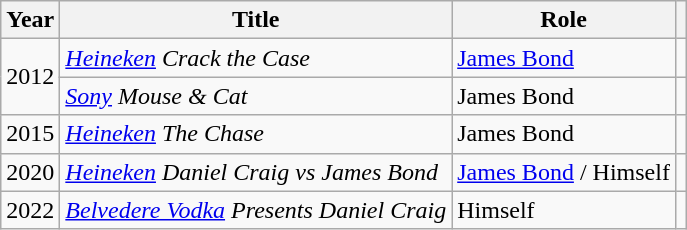<table class="wikitable sortable">
<tr>
<th>Year</th>
<th>Title</th>
<th>Role</th>
<th class="unsortable"></th>
</tr>
<tr>
<td rowspan="2">2012</td>
<td><em><a href='#'>Heineken</a> Crack the Case</em></td>
<td><a href='#'>James Bond</a></td>
<td></td>
</tr>
<tr>
<td><em><a href='#'>Sony</a> Mouse & Cat</em></td>
<td>James Bond</td>
<td></td>
</tr>
<tr>
<td>2015</td>
<td><em><a href='#'>Heineken</a> The Chase</em></td>
<td>James Bond</td>
<td></td>
</tr>
<tr>
<td>2020</td>
<td><em><a href='#'>Heineken</a> Daniel Craig vs James Bond</em></td>
<td><a href='#'>James Bond</a> / Himself</td>
<td></td>
</tr>
<tr>
<td>2022</td>
<td><em><a href='#'>Belvedere Vodka</a> Presents Daniel Craig</em></td>
<td>Himself</td>
<td></td>
</tr>
</table>
